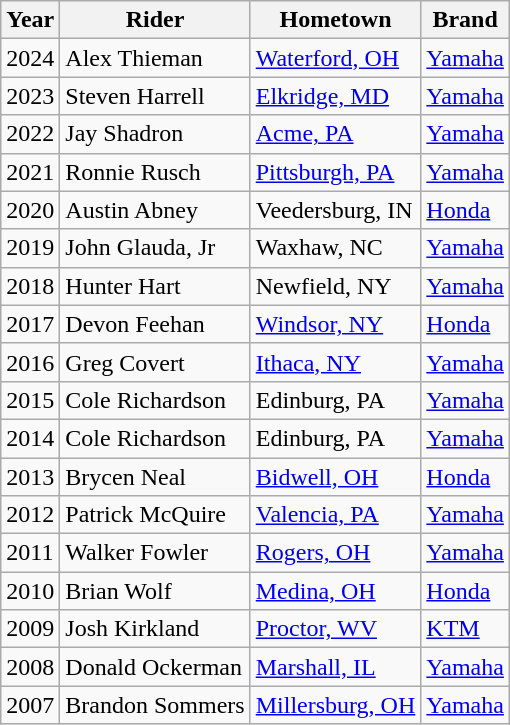<table class="wikitable">
<tr>
<th>Year</th>
<th>Rider</th>
<th>Hometown</th>
<th>Brand</th>
</tr>
<tr>
<td>2024</td>
<td>Alex Thieman</td>
<td><a href='#'>Waterford, OH</a></td>
<td><a href='#'>Yamaha</a></td>
</tr>
<tr>
<td>2023</td>
<td>Steven Harrell</td>
<td><a href='#'>Elkridge, MD</a></td>
<td><a href='#'>Yamaha</a></td>
</tr>
<tr>
<td>2022</td>
<td>Jay Shadron</td>
<td><a href='#'>Acme, PA</a></td>
<td><a href='#'>Yamaha</a></td>
</tr>
<tr>
<td>2021</td>
<td>Ronnie Rusch</td>
<td><a href='#'>Pittsburgh, PA</a></td>
<td><a href='#'>Yamaha</a></td>
</tr>
<tr>
<td>2020</td>
<td>Austin Abney</td>
<td>Veedersburg, IN</td>
<td><a href='#'>Honda</a></td>
</tr>
<tr>
<td>2019</td>
<td>John Glauda, Jr</td>
<td>Waxhaw, NC</td>
<td><a href='#'>Yamaha</a></td>
</tr>
<tr>
<td>2018</td>
<td>Hunter Hart</td>
<td>Newfield, NY</td>
<td><a href='#'>Yamaha</a></td>
</tr>
<tr>
<td>2017</td>
<td>Devon Feehan</td>
<td><a href='#'>Windsor, NY</a></td>
<td><a href='#'>Honda</a></td>
</tr>
<tr>
<td>2016</td>
<td>Greg Covert</td>
<td><a href='#'>Ithaca, NY</a></td>
<td><a href='#'>Yamaha</a></td>
</tr>
<tr>
<td>2015</td>
<td>Cole Richardson</td>
<td>Edinburg, PA</td>
<td><a href='#'>Yamaha</a></td>
</tr>
<tr>
<td>2014</td>
<td>Cole Richardson</td>
<td>Edinburg, PA</td>
<td><a href='#'>Yamaha</a></td>
</tr>
<tr>
<td>2013</td>
<td>Brycen Neal</td>
<td><a href='#'>Bidwell, OH</a></td>
<td><a href='#'>Honda</a></td>
</tr>
<tr>
<td>2012</td>
<td>Patrick McQuire</td>
<td><a href='#'>Valencia, PA</a></td>
<td><a href='#'>Yamaha</a></td>
</tr>
<tr>
<td>2011</td>
<td>Walker Fowler</td>
<td><a href='#'>Rogers, OH</a></td>
<td><a href='#'>Yamaha</a></td>
</tr>
<tr>
<td>2010</td>
<td>Brian Wolf</td>
<td><a href='#'>Medina, OH</a></td>
<td><a href='#'>Honda</a></td>
</tr>
<tr>
<td>2009</td>
<td>Josh Kirkland</td>
<td><a href='#'>Proctor, WV</a></td>
<td><a href='#'>KTM</a></td>
</tr>
<tr>
<td>2008</td>
<td>Donald Ockerman</td>
<td><a href='#'>Marshall, IL</a></td>
<td><a href='#'>Yamaha</a></td>
</tr>
<tr>
<td>2007</td>
<td>Brandon Sommers</td>
<td><a href='#'>Millersburg, OH</a></td>
<td><a href='#'>Yamaha</a></td>
</tr>
</table>
